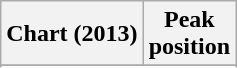<table class="wikitable sortable plainrowheaders" style="text-align:center">
<tr>
<th scope="col">Chart (2013)</th>
<th scope="col">Peak<br>position</th>
</tr>
<tr>
</tr>
<tr>
</tr>
<tr>
</tr>
<tr>
</tr>
<tr>
</tr>
</table>
